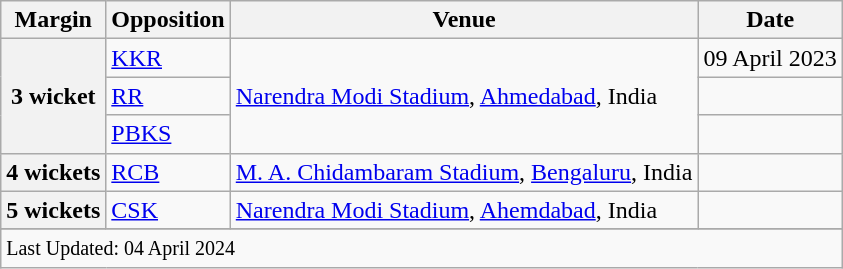<table class="wikitable">
<tr>
<th>Margin</th>
<th>Opposition</th>
<th>Venue</th>
<th>Date</th>
</tr>
<tr>
<th rowspan="3">3 wicket</th>
<td><a href='#'>KKR</a></td>
<td rowspan="3"><a href='#'>Narendra Modi Stadium</a>, <a href='#'>Ahmedabad</a>, India</td>
<td>09 April 2023</td>
</tr>
<tr>
<td><a href='#'>RR</a></td>
<td></td>
</tr>
<tr>
<td><a href='#'>PBKS</a></td>
<td></td>
</tr>
<tr>
<th>4 wickets</th>
<td><a href='#'>RCB</a></td>
<td><a href='#'>M. A. Chidambaram Stadium</a>, <a href='#'>Bengaluru</a>, India</td>
<td></td>
</tr>
<tr>
<th>5 wickets</th>
<td><a href='#'>CSK</a></td>
<td><a href='#'>Narendra Modi Stadium</a>, <a href='#'>Ahemdabad</a>, India</td>
<td></td>
</tr>
<tr>
</tr>
<tr class=sortbottom>
<td colspan=5><small>Last Updated: 04 April 2024</small></td>
</tr>
</table>
